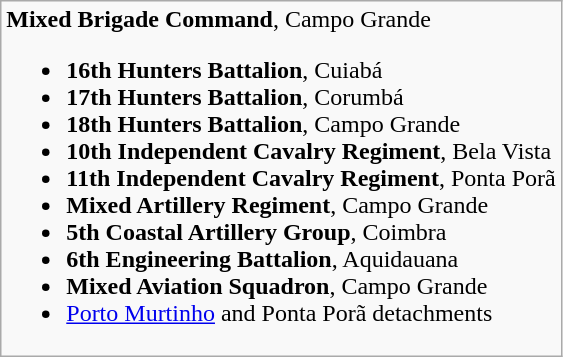<table class="wikitable mw-collapsible mw-collapsed">
<tr>
<td><strong>Mixed Brigade Command</strong>, Campo Grande<br><ul><li><strong>16th Hunters Battalion</strong>, Cuiabá</li><li><strong>17th Hunters Battalion</strong>, Corumbá</li><li><strong>18th Hunters Battalion</strong>, Campo Grande</li><li><strong>10th Independent Cavalry Regiment</strong>, Bela Vista</li><li><strong>11th Independent Cavalry Regiment</strong>, Ponta Porã</li><li><strong>Mixed Artillery Regiment</strong>, Campo Grande</li><li><strong>5th Coastal Artillery Group</strong>, Coimbra</li><li><strong>6th Engineering Battalion</strong>, Aquidauana</li><li><strong>Mixed Aviation Squadron</strong>, Campo Grande</li><li><a href='#'>Porto Murtinho</a> and Ponta Porã detachments</li></ul></td>
</tr>
</table>
